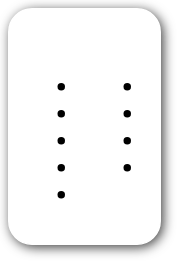<table style=" border-radius:1em; box-shadow: 0.1em 0.1em 0.5em rgba(0,0,0,0.75); background-color: white; border: 1px solid white; padding: 5px;">
<tr style="vertical-align:top;">
<td><br><ul><li></li><li></li><li></li><li></li><li></li></ul></td>
<td valign=top><br><ul><li></li><li></li><li></li><li></li></ul></td>
</tr>
</table>
